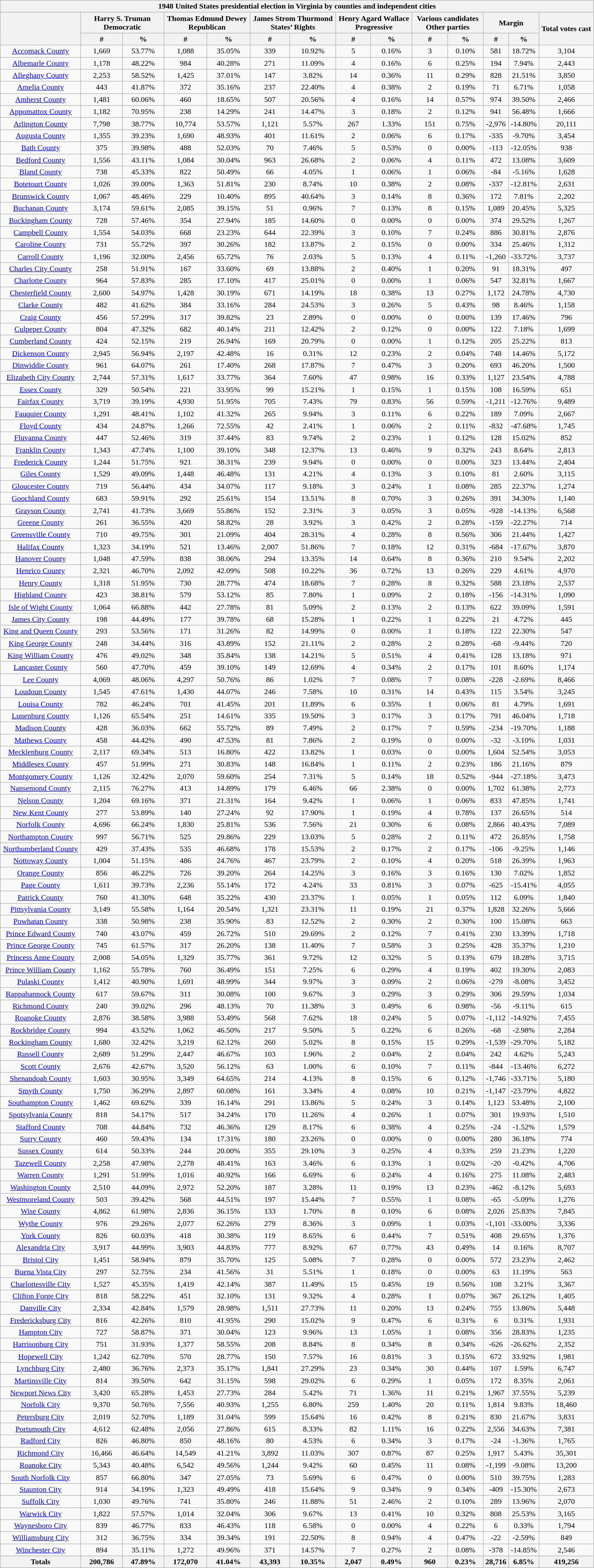<table class="wikitable sortable mw-collapsible mw-collapsed nowrap" style="text-align:center">
<tr>
<th colspan="14">1948 United States presidential election in Virginia by counties and independent cities</th>
</tr>
<tr>
<th rowspan="2" class="unsortable"></th>
<th colspan="2" style="text-align:center;">Harry S. Truman<br>Democratic</th>
<th colspan="2" style="text-align:center;">Thomas Edmund Dewey<br>Republican</th>
<th colspan="2" style="text-align:center;">James Strom Thurmond<br>States’ Rights</th>
<th colspan="2" style="text-align:center;">Henry Agard Wallace<br>Progressive</th>
<th colspan="2" style="text-align:center;">Various candidates<br>Other parties</th>
<th colspan="2" style="text-align:center;">Margin</th>
<th rowspan="2" style="text-align:center;">Total votes cast</th>
</tr>
<tr>
<th width="7%" data-sort-type="number">#</th>
<th width="7%" data-sort-type="number">%</th>
<th data-sort-type="number">#</th>
<th data-sort-type="number">%</th>
<th data-sort-type="number">#</th>
<th data-sort-type="number">%</th>
<th data-sort-type="number">#</th>
<th data-sort-type="number">%</th>
<th width="6%" data-sort-type="number">#</th>
<th width="6%" data-sort-type="number">%</th>
<th data-sort-type="number">#</th>
<th data-sort-type="number">%</th>
</tr>
<tr style="text-align:center;">
<td><a href='#'>Accomack County</a></td>
<td>1,669</td>
<td>53.77%</td>
<td>1,088</td>
<td>35.05%</td>
<td>339</td>
<td>10.92%</td>
<td>5</td>
<td>0.16%</td>
<td>3</td>
<td>0.10%</td>
<td>581</td>
<td>18.72%</td>
<td>3,104</td>
</tr>
<tr style="text-align:center;">
<td><a href='#'>Albemarle County</a></td>
<td>1,178</td>
<td>48.22%</td>
<td>984</td>
<td>40.28%</td>
<td>271</td>
<td>11.09%</td>
<td>4</td>
<td>0.16%</td>
<td>6</td>
<td>0.25%</td>
<td>194</td>
<td>7.94%</td>
<td>2,443</td>
</tr>
<tr style="text-align:center;">
<td><a href='#'>Alleghany County</a></td>
<td>2,253</td>
<td>58.52%</td>
<td>1,425</td>
<td>37.01%</td>
<td>147</td>
<td>3.82%</td>
<td>14</td>
<td>0.36%</td>
<td>11</td>
<td>0.29%</td>
<td>828</td>
<td>21.51%</td>
<td>3,850</td>
</tr>
<tr style="text-align:center;">
<td><a href='#'>Amelia County</a></td>
<td>443</td>
<td>41.87%</td>
<td>372</td>
<td>35.16%</td>
<td>237</td>
<td>22.40%</td>
<td>4</td>
<td>0.38%</td>
<td>2</td>
<td>0.19%</td>
<td>71</td>
<td>6.71%</td>
<td>1,058</td>
</tr>
<tr style="text-align:center;">
<td><a href='#'>Amherst County</a></td>
<td>1,481</td>
<td>60.06%</td>
<td>460</td>
<td>18.65%</td>
<td>507</td>
<td>20.56%</td>
<td>4</td>
<td>0.16%</td>
<td>14</td>
<td>0.57%</td>
<td>974</td>
<td>39.50%</td>
<td>2,466</td>
</tr>
<tr style="text-align:center;">
<td><a href='#'>Appomattox County</a></td>
<td>1,182</td>
<td>70.95%</td>
<td>238</td>
<td>14.29%</td>
<td>241</td>
<td>14.47%</td>
<td>3</td>
<td>0.18%</td>
<td>2</td>
<td>0.12%</td>
<td>941</td>
<td>56.48%</td>
<td>1,666</td>
</tr>
<tr style="text-align:center;">
<td><a href='#'>Arlington County</a></td>
<td>7,798</td>
<td>38.77%</td>
<td>10,774</td>
<td>53.57%</td>
<td>1,121</td>
<td>5.57%</td>
<td>267</td>
<td>1.33%</td>
<td>151</td>
<td>0.75%</td>
<td>-2,976</td>
<td>-14.80%</td>
<td>20,111</td>
</tr>
<tr style="text-align:center;">
<td><a href='#'>Augusta County</a></td>
<td>1,355</td>
<td>39.23%</td>
<td>1,690</td>
<td>48.93%</td>
<td>401</td>
<td>11.61%</td>
<td>2</td>
<td>0.06%</td>
<td>6</td>
<td>0.17%</td>
<td>-335</td>
<td>-9.70%</td>
<td>3,454</td>
</tr>
<tr style="text-align:center;">
<td><a href='#'>Bath County</a></td>
<td>375</td>
<td>39.98%</td>
<td>488</td>
<td>52.03%</td>
<td>70</td>
<td>7.46%</td>
<td>5</td>
<td>0.53%</td>
<td>0</td>
<td>0.00%</td>
<td>-113</td>
<td>-12.05%</td>
<td>938</td>
</tr>
<tr style="text-align:center;">
<td><a href='#'>Bedford County</a></td>
<td>1,556</td>
<td>43.11%</td>
<td>1,084</td>
<td>30.04%</td>
<td>963</td>
<td>26.68%</td>
<td>2</td>
<td>0.06%</td>
<td>4</td>
<td>0.11%</td>
<td>472</td>
<td>13.08%</td>
<td>3,609</td>
</tr>
<tr style="text-align:center;">
<td><a href='#'>Bland County</a></td>
<td>738</td>
<td>45.33%</td>
<td>822</td>
<td>50.49%</td>
<td>66</td>
<td>4.05%</td>
<td>1</td>
<td>0.06%</td>
<td>1</td>
<td>0.06%</td>
<td>-84</td>
<td>-5.16%</td>
<td>1,628</td>
</tr>
<tr style="text-align:center;">
<td><a href='#'>Botetourt County</a></td>
<td>1,026</td>
<td>39.00%</td>
<td>1,363</td>
<td>51.81%</td>
<td>230</td>
<td>8.74%</td>
<td>10</td>
<td>0.38%</td>
<td>2</td>
<td>0.08%</td>
<td>-337</td>
<td>-12.81%</td>
<td>2,631</td>
</tr>
<tr style="text-align:center;">
<td><a href='#'>Brunswick County</a></td>
<td>1,067</td>
<td>48.46%</td>
<td>229</td>
<td>10.40%</td>
<td>895</td>
<td>40.64%</td>
<td>3</td>
<td>0.14%</td>
<td>8</td>
<td>0.36%</td>
<td>172</td>
<td>7.81%</td>
<td>2,202</td>
</tr>
<tr style="text-align:center;">
<td><a href='#'>Buchanan County</a></td>
<td>3,174</td>
<td>59.61%</td>
<td>2,085</td>
<td>39.15%</td>
<td>51</td>
<td>0.96%</td>
<td>7</td>
<td>0.13%</td>
<td>8</td>
<td>0.15%</td>
<td>1,089</td>
<td>20.45%</td>
<td>5,325</td>
</tr>
<tr style="text-align:center;">
<td><a href='#'>Buckingham County</a></td>
<td>728</td>
<td>57.46%</td>
<td>354</td>
<td>27.94%</td>
<td>185</td>
<td>14.60%</td>
<td>0</td>
<td>0.00%</td>
<td>0</td>
<td>0.00%</td>
<td>374</td>
<td>29.52%</td>
<td>1,267</td>
</tr>
<tr style="text-align:center;">
<td><a href='#'>Campbell County</a></td>
<td>1,554</td>
<td>54.03%</td>
<td>668</td>
<td>23.23%</td>
<td>644</td>
<td>22.39%</td>
<td>3</td>
<td>0.10%</td>
<td>7</td>
<td>0.24%</td>
<td>886</td>
<td>30.81%</td>
<td>2,876</td>
</tr>
<tr style="text-align:center;">
<td><a href='#'>Caroline County</a></td>
<td>731</td>
<td>55.72%</td>
<td>397</td>
<td>30.26%</td>
<td>182</td>
<td>13.87%</td>
<td>2</td>
<td>0.15%</td>
<td>0</td>
<td>0.00%</td>
<td>334</td>
<td>25.46%</td>
<td>1,312</td>
</tr>
<tr style="text-align:center;">
<td><a href='#'>Carroll County</a></td>
<td>1,196</td>
<td>32.00%</td>
<td>2,456</td>
<td>65.72%</td>
<td>76</td>
<td>2.03%</td>
<td>5</td>
<td>0.13%</td>
<td>4</td>
<td>0.11%</td>
<td>-1,260</td>
<td>-33.72%</td>
<td>3,737</td>
</tr>
<tr style="text-align:center;">
<td><a href='#'>Charles City County</a></td>
<td>258</td>
<td>51.91%</td>
<td>167</td>
<td>33.60%</td>
<td>69</td>
<td>13.88%</td>
<td>2</td>
<td>0.40%</td>
<td>1</td>
<td>0.20%</td>
<td>91</td>
<td>18.31%</td>
<td>497</td>
</tr>
<tr style="text-align:center;">
<td><a href='#'>Charlotte County</a></td>
<td>964</td>
<td>57.83%</td>
<td>285</td>
<td>17.10%</td>
<td>417</td>
<td>25.01%</td>
<td>0</td>
<td>0.00%</td>
<td>1</td>
<td>0.06%</td>
<td>547</td>
<td>32.81%</td>
<td>1,667</td>
</tr>
<tr style="text-align:center;">
<td><a href='#'>Chesterfield County</a></td>
<td>2,600</td>
<td>54.97%</td>
<td>1,428</td>
<td>30.19%</td>
<td>671</td>
<td>14.19%</td>
<td>18</td>
<td>0.38%</td>
<td>13</td>
<td>0.27%</td>
<td>1,172</td>
<td>24.78%</td>
<td>4,730</td>
</tr>
<tr style="text-align:center;">
<td><a href='#'>Clarke County</a></td>
<td>482</td>
<td>41.62%</td>
<td>384</td>
<td>33.16%</td>
<td>284</td>
<td>24.53%</td>
<td>3</td>
<td>0.26%</td>
<td>5</td>
<td>0.43%</td>
<td>98</td>
<td>8.46%</td>
<td>1,158</td>
</tr>
<tr style="text-align:center;">
<td><a href='#'>Craig County</a></td>
<td>456</td>
<td>57.29%</td>
<td>317</td>
<td>39.82%</td>
<td>23</td>
<td>2.89%</td>
<td>0</td>
<td>0.00%</td>
<td>0</td>
<td>0.00%</td>
<td>139</td>
<td>17.46%</td>
<td>796</td>
</tr>
<tr style="text-align:center;">
<td><a href='#'>Culpeper County</a></td>
<td>804</td>
<td>47.32%</td>
<td>682</td>
<td>40.14%</td>
<td>211</td>
<td>12.42%</td>
<td>2</td>
<td>0.12%</td>
<td>0</td>
<td>0.00%</td>
<td>122</td>
<td>7.18%</td>
<td>1,699</td>
</tr>
<tr style="text-align:center;">
<td><a href='#'>Cumberland County</a></td>
<td>424</td>
<td>52.15%</td>
<td>219</td>
<td>26.94%</td>
<td>169</td>
<td>20.79%</td>
<td>0</td>
<td>0.00%</td>
<td>1</td>
<td>0.12%</td>
<td>205</td>
<td>25.22%</td>
<td>813</td>
</tr>
<tr style="text-align:center;">
<td><a href='#'>Dickenson County</a></td>
<td>2,945</td>
<td>56.94%</td>
<td>2,197</td>
<td>42.48%</td>
<td>16</td>
<td>0.31%</td>
<td>12</td>
<td>0.23%</td>
<td>2</td>
<td>0.04%</td>
<td>748</td>
<td>14.46%</td>
<td>5,172</td>
</tr>
<tr style="text-align:center;">
<td><a href='#'>Dinwiddie County</a></td>
<td>961</td>
<td>64.07%</td>
<td>261</td>
<td>17.40%</td>
<td>268</td>
<td>17.87%</td>
<td>7</td>
<td>0.47%</td>
<td>3</td>
<td>0.20%</td>
<td>693</td>
<td>46.20%</td>
<td>1,500</td>
</tr>
<tr style="text-align:center;">
<td><a href='#'>Elizabeth City County</a></td>
<td>2,744</td>
<td>57.31%</td>
<td>1,617</td>
<td>33.77%</td>
<td>364</td>
<td>7.60%</td>
<td>47</td>
<td>0.98%</td>
<td>16</td>
<td>0.33%</td>
<td>1,127</td>
<td>23.54%</td>
<td>4,788</td>
</tr>
<tr style="text-align:center;">
<td><a href='#'>Essex County</a></td>
<td>329</td>
<td>50.54%</td>
<td>221</td>
<td>33.95%</td>
<td>99</td>
<td>15.21%</td>
<td>1</td>
<td>0.15%</td>
<td>1</td>
<td>0.15%</td>
<td>108</td>
<td>16.59%</td>
<td>651</td>
</tr>
<tr style="text-align:center;">
<td><a href='#'>Fairfax County</a></td>
<td>3,719</td>
<td>39.19%</td>
<td>4,930</td>
<td>51.95%</td>
<td>705</td>
<td>7.43%</td>
<td>79</td>
<td>0.83%</td>
<td>56</td>
<td>0.59%</td>
<td>-1,211</td>
<td>-12.76%</td>
<td>9,489</td>
</tr>
<tr style="text-align:center;">
<td><a href='#'>Fauquier County</a></td>
<td>1,291</td>
<td>48.41%</td>
<td>1,102</td>
<td>41.32%</td>
<td>265</td>
<td>9.94%</td>
<td>3</td>
<td>0.11%</td>
<td>6</td>
<td>0.22%</td>
<td>189</td>
<td>7.09%</td>
<td>2,667</td>
</tr>
<tr style="text-align:center;">
<td><a href='#'>Floyd County</a></td>
<td>434</td>
<td>24.87%</td>
<td>1,266</td>
<td>72.55%</td>
<td>42</td>
<td>2.41%</td>
<td>1</td>
<td>0.06%</td>
<td>2</td>
<td>0.11%</td>
<td>-832</td>
<td>-47.68%</td>
<td>1,745</td>
</tr>
<tr style="text-align:center;">
<td><a href='#'>Fluvanna County</a></td>
<td>447</td>
<td>52.46%</td>
<td>319</td>
<td>37.44%</td>
<td>83</td>
<td>9.74%</td>
<td>2</td>
<td>0.23%</td>
<td>1</td>
<td>0.12%</td>
<td>128</td>
<td>15.02%</td>
<td>852</td>
</tr>
<tr style="text-align:center;">
<td><a href='#'>Franklin County</a></td>
<td>1,343</td>
<td>47.74%</td>
<td>1,100</td>
<td>39.10%</td>
<td>348</td>
<td>12.37%</td>
<td>13</td>
<td>0.46%</td>
<td>9</td>
<td>0.32%</td>
<td>243</td>
<td>8.64%</td>
<td>2,813</td>
</tr>
<tr style="text-align:center;">
<td><a href='#'>Frederick County</a></td>
<td>1,244</td>
<td>51.75%</td>
<td>921</td>
<td>38.31%</td>
<td>239</td>
<td>9.94%</td>
<td>0</td>
<td>0.00%</td>
<td>0</td>
<td>0.00%</td>
<td>323</td>
<td>13.44%</td>
<td>2,404</td>
</tr>
<tr style="text-align:center;">
<td><a href='#'>Giles County</a></td>
<td>1,529</td>
<td>49.09%</td>
<td>1,448</td>
<td>46.48%</td>
<td>131</td>
<td>4.21%</td>
<td>4</td>
<td>0.13%</td>
<td>3</td>
<td>0.10%</td>
<td>81</td>
<td>2.60%</td>
<td>3,115</td>
</tr>
<tr style="text-align:center;">
<td><a href='#'>Gloucester County</a></td>
<td>719</td>
<td>56.44%</td>
<td>434</td>
<td>34.07%</td>
<td>117</td>
<td>9.18%</td>
<td>3</td>
<td>0.24%</td>
<td>1</td>
<td>0.08%</td>
<td>285</td>
<td>22.37%</td>
<td>1,274</td>
</tr>
<tr style="text-align:center;">
<td><a href='#'>Goochland County</a></td>
<td>683</td>
<td>59.91%</td>
<td>292</td>
<td>25.61%</td>
<td>154</td>
<td>13.51%</td>
<td>8</td>
<td>0.70%</td>
<td>3</td>
<td>0.26%</td>
<td>391</td>
<td>34.30%</td>
<td>1,140</td>
</tr>
<tr style="text-align:center;">
<td><a href='#'>Grayson County</a></td>
<td>2,741</td>
<td>41.73%</td>
<td>3,669</td>
<td>55.86%</td>
<td>152</td>
<td>2.31%</td>
<td>3</td>
<td>0.05%</td>
<td>3</td>
<td>0.05%</td>
<td>-928</td>
<td>-14.13%</td>
<td>6,568</td>
</tr>
<tr style="text-align:center;">
<td><a href='#'>Greene County</a></td>
<td>261</td>
<td>36.55%</td>
<td>420</td>
<td>58.82%</td>
<td>28</td>
<td>3.92%</td>
<td>3</td>
<td>0.42%</td>
<td>2</td>
<td>0.28%</td>
<td>-159</td>
<td>-22.27%</td>
<td>714</td>
</tr>
<tr style="text-align:center;">
<td><a href='#'>Greensville County</a></td>
<td>710</td>
<td>49.75%</td>
<td>301</td>
<td>21.09%</td>
<td>404</td>
<td>28.31%</td>
<td>4</td>
<td>0.28%</td>
<td>8</td>
<td>0.56%</td>
<td>306</td>
<td>21.44%</td>
<td>1,427</td>
</tr>
<tr style="text-align:center;">
<td><a href='#'>Halifax County</a></td>
<td>1,323</td>
<td>34.19%</td>
<td>521</td>
<td>13.46%</td>
<td>2,007</td>
<td>51.86%</td>
<td>7</td>
<td>0.18%</td>
<td>12</td>
<td>0.31%</td>
<td>-684</td>
<td>-17.67%</td>
<td>3,870</td>
</tr>
<tr style="text-align:center;">
<td><a href='#'>Hanover County</a></td>
<td>1,048</td>
<td>47.59%</td>
<td>838</td>
<td>38.06%</td>
<td>294</td>
<td>13.35%</td>
<td>14</td>
<td>0.64%</td>
<td>8</td>
<td>0.36%</td>
<td>210</td>
<td>9.54%</td>
<td>2,202</td>
</tr>
<tr style="text-align:center;">
<td><a href='#'>Henrico County</a></td>
<td>2,321</td>
<td>46.70%</td>
<td>2,092</td>
<td>42.09%</td>
<td>508</td>
<td>10.22%</td>
<td>36</td>
<td>0.72%</td>
<td>13</td>
<td>0.26%</td>
<td>229</td>
<td>4.61%</td>
<td>4,970</td>
</tr>
<tr style="text-align:center;">
<td><a href='#'>Henry County</a></td>
<td>1,318</td>
<td>51.95%</td>
<td>730</td>
<td>28.77%</td>
<td>474</td>
<td>18.68%</td>
<td>7</td>
<td>0.28%</td>
<td>8</td>
<td>0.32%</td>
<td>588</td>
<td>23.18%</td>
<td>2,537</td>
</tr>
<tr style="text-align:center;">
<td><a href='#'>Highland County</a></td>
<td>423</td>
<td>38.81%</td>
<td>579</td>
<td>53.12%</td>
<td>85</td>
<td>7.80%</td>
<td>1</td>
<td>0.09%</td>
<td>2</td>
<td>0.18%</td>
<td>-156</td>
<td>-14.31%</td>
<td>1,090</td>
</tr>
<tr style="text-align:center;">
<td><a href='#'>Isle of Wight County</a></td>
<td>1,064</td>
<td>66.88%</td>
<td>442</td>
<td>27.78%</td>
<td>81</td>
<td>5.09%</td>
<td>2</td>
<td>0.13%</td>
<td>2</td>
<td>0.13%</td>
<td>622</td>
<td>39.09%</td>
<td>1,591</td>
</tr>
<tr style="text-align:center;">
<td><a href='#'>James City County</a></td>
<td>198</td>
<td>44.49%</td>
<td>177</td>
<td>39.78%</td>
<td>68</td>
<td>15.28%</td>
<td>1</td>
<td>0.22%</td>
<td>1</td>
<td>0.22%</td>
<td>21</td>
<td>4.72%</td>
<td>445</td>
</tr>
<tr style="text-align:center;">
<td><a href='#'>King and Queen County</a></td>
<td>293</td>
<td>53.56%</td>
<td>171</td>
<td>31.26%</td>
<td>82</td>
<td>14.99%</td>
<td>0</td>
<td>0.00%</td>
<td>1</td>
<td>0.18%</td>
<td>122</td>
<td>22.30%</td>
<td>547</td>
</tr>
<tr style="text-align:center;">
<td><a href='#'>King George County</a></td>
<td>248</td>
<td>34.44%</td>
<td>316</td>
<td>43.89%</td>
<td>152</td>
<td>21.11%</td>
<td>2</td>
<td>0.28%</td>
<td>2</td>
<td>0.28%</td>
<td>-68</td>
<td>-9.44%</td>
<td>720</td>
</tr>
<tr style="text-align:center;">
<td><a href='#'>King William County</a></td>
<td>476</td>
<td>49.02%</td>
<td>348</td>
<td>35.84%</td>
<td>138</td>
<td>14.21%</td>
<td>5</td>
<td>0.51%</td>
<td>4</td>
<td>0.41%</td>
<td>128</td>
<td>13.18%</td>
<td>971</td>
</tr>
<tr style="text-align:center;">
<td><a href='#'>Lancaster County</a></td>
<td>560</td>
<td>47.70%</td>
<td>459</td>
<td>39.10%</td>
<td>149</td>
<td>12.69%</td>
<td>4</td>
<td>0.34%</td>
<td>2</td>
<td>0.17%</td>
<td>101</td>
<td>8.60%</td>
<td>1,174</td>
</tr>
<tr style="text-align:center;">
<td><a href='#'>Lee County</a></td>
<td>4,069</td>
<td>48.06%</td>
<td>4,297</td>
<td>50.76%</td>
<td>86</td>
<td>1.02%</td>
<td>7</td>
<td>0.08%</td>
<td>7</td>
<td>0.08%</td>
<td>-228</td>
<td>-2.69%</td>
<td>8,466</td>
</tr>
<tr style="text-align:center;">
<td><a href='#'>Loudoun County</a></td>
<td>1,545</td>
<td>47.61%</td>
<td>1,430</td>
<td>44.07%</td>
<td>246</td>
<td>7.58%</td>
<td>10</td>
<td>0.31%</td>
<td>14</td>
<td>0.43%</td>
<td>115</td>
<td>3.54%</td>
<td>3,245</td>
</tr>
<tr style="text-align:center;">
<td><a href='#'>Louisa County</a></td>
<td>782</td>
<td>46.24%</td>
<td>701</td>
<td>41.45%</td>
<td>201</td>
<td>11.89%</td>
<td>6</td>
<td>0.35%</td>
<td>1</td>
<td>0.06%</td>
<td>81</td>
<td>4.79%</td>
<td>1,691</td>
</tr>
<tr style="text-align:center;">
<td><a href='#'>Lunenburg County</a></td>
<td>1,126</td>
<td>65.54%</td>
<td>251</td>
<td>14.61%</td>
<td>335</td>
<td>19.50%</td>
<td>3</td>
<td>0.17%</td>
<td>3</td>
<td>0.17%</td>
<td>791</td>
<td>46.04%</td>
<td>1,718</td>
</tr>
<tr style="text-align:center;">
<td><a href='#'>Madison County</a></td>
<td>428</td>
<td>36.03%</td>
<td>662</td>
<td>55.72%</td>
<td>89</td>
<td>7.49%</td>
<td>2</td>
<td>0.17%</td>
<td>7</td>
<td>0.59%</td>
<td>-234</td>
<td>-19.70%</td>
<td>1,188</td>
</tr>
<tr style="text-align:center;">
<td><a href='#'>Mathews County</a></td>
<td>458</td>
<td>44.42%</td>
<td>490</td>
<td>47.53%</td>
<td>81</td>
<td>7.86%</td>
<td>2</td>
<td>0.19%</td>
<td>0</td>
<td>0.00%</td>
<td>-32</td>
<td>-3.10%</td>
<td>1,031</td>
</tr>
<tr style="text-align:center;">
<td><a href='#'>Mecklenburg County</a></td>
<td>2,117</td>
<td>69.34%</td>
<td>513</td>
<td>16.80%</td>
<td>422</td>
<td>13.82%</td>
<td>1</td>
<td>0.03%</td>
<td>0</td>
<td>0.00%</td>
<td>1,604</td>
<td>52.54%</td>
<td>3,053</td>
</tr>
<tr style="text-align:center;">
<td><a href='#'>Middlesex County</a></td>
<td>457</td>
<td>51.99%</td>
<td>271</td>
<td>30.83%</td>
<td>148</td>
<td>16.84%</td>
<td>1</td>
<td>0.11%</td>
<td>2</td>
<td>0.23%</td>
<td>186</td>
<td>21.16%</td>
<td>879</td>
</tr>
<tr style="text-align:center;">
<td><a href='#'>Montgomery County</a></td>
<td>1,126</td>
<td>32.42%</td>
<td>2,070</td>
<td>59.60%</td>
<td>254</td>
<td>7.31%</td>
<td>5</td>
<td>0.14%</td>
<td>18</td>
<td>0.52%</td>
<td>-944</td>
<td>-27.18%</td>
<td>3,473</td>
</tr>
<tr style="text-align:center;">
<td><a href='#'>Nansemond County</a></td>
<td>2,115</td>
<td>76.27%</td>
<td>413</td>
<td>14.89%</td>
<td>179</td>
<td>6.46%</td>
<td>66</td>
<td>2.38%</td>
<td>0</td>
<td>0.00%</td>
<td>1,702</td>
<td>61.38%</td>
<td>2,773</td>
</tr>
<tr style="text-align:center;">
<td><a href='#'>Nelson County</a></td>
<td>1,204</td>
<td>69.16%</td>
<td>371</td>
<td>21.31%</td>
<td>164</td>
<td>9.42%</td>
<td>1</td>
<td>0.06%</td>
<td>1</td>
<td>0.06%</td>
<td>833</td>
<td>47.85%</td>
<td>1,741</td>
</tr>
<tr style="text-align:center;">
<td><a href='#'>New Kent County</a></td>
<td>277</td>
<td>53.89%</td>
<td>140</td>
<td>27.24%</td>
<td>92</td>
<td>17.90%</td>
<td>1</td>
<td>0.19%</td>
<td>4</td>
<td>0.78%</td>
<td>137</td>
<td>26.65%</td>
<td>514</td>
</tr>
<tr style="text-align:center;">
<td><a href='#'>Norfolk County</a></td>
<td>4,696</td>
<td>66.24%</td>
<td>1,830</td>
<td>25.81%</td>
<td>536</td>
<td>7.56%</td>
<td>21</td>
<td>0.30%</td>
<td>6</td>
<td>0.08%</td>
<td>2,866</td>
<td>40.43%</td>
<td>7,089</td>
</tr>
<tr style="text-align:center;">
<td><a href='#'>Northampton County</a></td>
<td>997</td>
<td>56.71%</td>
<td>525</td>
<td>29.86%</td>
<td>229</td>
<td>13.03%</td>
<td>5</td>
<td>0.28%</td>
<td>2</td>
<td>0.11%</td>
<td>472</td>
<td>26.85%</td>
<td>1,758</td>
</tr>
<tr style="text-align:center;">
<td><a href='#'>Northumberland County</a></td>
<td>429</td>
<td>37.43%</td>
<td>535</td>
<td>46.68%</td>
<td>178</td>
<td>15.53%</td>
<td>2</td>
<td>0.17%</td>
<td>2</td>
<td>0.17%</td>
<td>-106</td>
<td>-9.25%</td>
<td>1,146</td>
</tr>
<tr style="text-align:center;">
<td><a href='#'>Nottoway County</a></td>
<td>1,004</td>
<td>51.15%</td>
<td>486</td>
<td>24.76%</td>
<td>467</td>
<td>23.79%</td>
<td>2</td>
<td>0.10%</td>
<td>4</td>
<td>0.20%</td>
<td>518</td>
<td>26.39%</td>
<td>1,963</td>
</tr>
<tr style="text-align:center;">
<td><a href='#'>Orange County</a></td>
<td>856</td>
<td>46.22%</td>
<td>726</td>
<td>39.20%</td>
<td>264</td>
<td>14.25%</td>
<td>3</td>
<td>0.16%</td>
<td>3</td>
<td>0.16%</td>
<td>130</td>
<td>7.02%</td>
<td>1,852</td>
</tr>
<tr style="text-align:center;">
<td><a href='#'>Page County</a></td>
<td>1,611</td>
<td>39.73%</td>
<td>2,236</td>
<td>55.14%</td>
<td>172</td>
<td>4.24%</td>
<td>33</td>
<td>0.81%</td>
<td>3</td>
<td>0.07%</td>
<td>-625</td>
<td>-15.41%</td>
<td>4,055</td>
</tr>
<tr style="text-align:center;">
<td><a href='#'>Patrick County</a></td>
<td>760</td>
<td>41.30%</td>
<td>648</td>
<td>35.22%</td>
<td>430</td>
<td>23.37%</td>
<td>1</td>
<td>0.05%</td>
<td>1</td>
<td>0.05%</td>
<td>112</td>
<td>6.09%</td>
<td>1,840</td>
</tr>
<tr style="text-align:center;">
<td><a href='#'>Pittsylvania County</a></td>
<td>3,149</td>
<td>55.58%</td>
<td>1,164</td>
<td>20.54%</td>
<td>1,321</td>
<td>23.31%</td>
<td>11</td>
<td>0.19%</td>
<td>21</td>
<td>0.37%</td>
<td>1,828</td>
<td>32.26%</td>
<td>5,666</td>
</tr>
<tr style="text-align:center;">
<td><a href='#'>Powhatan County</a></td>
<td>338</td>
<td>50.98%</td>
<td>238</td>
<td>35.90%</td>
<td>83</td>
<td>12.52%</td>
<td>2</td>
<td>0.30%</td>
<td>2</td>
<td>0.30%</td>
<td>100</td>
<td>15.08%</td>
<td>663</td>
</tr>
<tr style="text-align:center;">
<td><a href='#'>Prince Edward County</a></td>
<td>740</td>
<td>43.07%</td>
<td>459</td>
<td>26.72%</td>
<td>510</td>
<td>29.69%</td>
<td>2</td>
<td>0.12%</td>
<td>7</td>
<td>0.41%</td>
<td>230</td>
<td>13.39%</td>
<td>1,718</td>
</tr>
<tr style="text-align:center;">
<td><a href='#'>Prince George County</a></td>
<td>745</td>
<td>61.57%</td>
<td>317</td>
<td>26.20%</td>
<td>138</td>
<td>11.40%</td>
<td>7</td>
<td>0.58%</td>
<td>3</td>
<td>0.25%</td>
<td>428</td>
<td>35.37%</td>
<td>1,210</td>
</tr>
<tr style="text-align:center;">
<td><a href='#'>Princess Anne County</a></td>
<td>2,008</td>
<td>54.05%</td>
<td>1,329</td>
<td>35.77%</td>
<td>361</td>
<td>9.72%</td>
<td>12</td>
<td>0.32%</td>
<td>5</td>
<td>0.13%</td>
<td>679</td>
<td>18.28%</td>
<td>3,715</td>
</tr>
<tr style="text-align:center;">
<td><a href='#'>Prince William County</a></td>
<td>1,162</td>
<td>55.78%</td>
<td>760</td>
<td>36.49%</td>
<td>151</td>
<td>7.25%</td>
<td>6</td>
<td>0.29%</td>
<td>4</td>
<td>0.19%</td>
<td>402</td>
<td>19.30%</td>
<td>2,083</td>
</tr>
<tr style="text-align:center;">
<td><a href='#'>Pulaski County</a></td>
<td>1,412</td>
<td>40.90%</td>
<td>1,691</td>
<td>48.99%</td>
<td>344</td>
<td>9.97%</td>
<td>3</td>
<td>0.09%</td>
<td>2</td>
<td>0.06%</td>
<td>-279</td>
<td>-8.08%</td>
<td>3,452</td>
</tr>
<tr style="text-align:center;">
<td><a href='#'>Rappahannock County</a></td>
<td>617</td>
<td>59.67%</td>
<td>311</td>
<td>30.08%</td>
<td>100</td>
<td>9.67%</td>
<td>3</td>
<td>0.29%</td>
<td>3</td>
<td>0.29%</td>
<td>306</td>
<td>29.59%</td>
<td>1,034</td>
</tr>
<tr style="text-align:center;">
<td><a href='#'>Richmond County</a></td>
<td>240</td>
<td>39.02%</td>
<td>296</td>
<td>48.13%</td>
<td>70</td>
<td>11.38%</td>
<td>3</td>
<td>0.49%</td>
<td>6</td>
<td>0.98%</td>
<td>-56</td>
<td>-9.11%</td>
<td>615</td>
</tr>
<tr style="text-align:center;">
<td><a href='#'>Roanoke County</a></td>
<td>2,876</td>
<td>38.58%</td>
<td>3,988</td>
<td>53.49%</td>
<td>568</td>
<td>7.62%</td>
<td>18</td>
<td>0.24%</td>
<td>5</td>
<td>0.07%</td>
<td>-1,112</td>
<td>-14.92%</td>
<td>7,455</td>
</tr>
<tr style="text-align:center;">
<td><a href='#'>Rockbridge County</a></td>
<td>994</td>
<td>43.52%</td>
<td>1,062</td>
<td>46.50%</td>
<td>217</td>
<td>9.50%</td>
<td>5</td>
<td>0.22%</td>
<td>6</td>
<td>0.26%</td>
<td>-68</td>
<td>-2.98%</td>
<td>2,284</td>
</tr>
<tr style="text-align:center;">
<td><a href='#'>Rockingham County</a></td>
<td>1,680</td>
<td>32.42%</td>
<td>3,219</td>
<td>62.12%</td>
<td>260</td>
<td>5.02%</td>
<td>8</td>
<td>0.15%</td>
<td>15</td>
<td>0.29%</td>
<td>-1,539</td>
<td>-29.70%</td>
<td>5,182</td>
</tr>
<tr style="text-align:center;">
<td><a href='#'>Russell County</a></td>
<td>2,689</td>
<td>51.29%</td>
<td>2,447</td>
<td>46.67%</td>
<td>103</td>
<td>1.96%</td>
<td>2</td>
<td>0.04%</td>
<td>2</td>
<td>0.04%</td>
<td>242</td>
<td>4.62%</td>
<td>5,243</td>
</tr>
<tr style="text-align:center;">
<td><a href='#'>Scott County</a></td>
<td>2,676</td>
<td>42.67%</td>
<td>3,520</td>
<td>56.12%</td>
<td>63</td>
<td>1.00%</td>
<td>6</td>
<td>0.10%</td>
<td>7</td>
<td>0.11%</td>
<td>-844</td>
<td>-13.46%</td>
<td>6,272</td>
</tr>
<tr style="text-align:center;">
<td><a href='#'>Shenandoah County</a></td>
<td>1,603</td>
<td>30.95%</td>
<td>3,349</td>
<td>64.65%</td>
<td>214</td>
<td>4.13%</td>
<td>8</td>
<td>0.15%</td>
<td>6</td>
<td>0.12%</td>
<td>-1,746</td>
<td>-33.71%</td>
<td>5,180</td>
</tr>
<tr style="text-align:center;">
<td><a href='#'>Smyth County</a></td>
<td>1,750</td>
<td>36.29%</td>
<td>2,897</td>
<td>60.08%</td>
<td>161</td>
<td>3.34%</td>
<td>4</td>
<td>0.08%</td>
<td>10</td>
<td>0.21%</td>
<td>-1,147</td>
<td>-23.79%</td>
<td>4,822</td>
</tr>
<tr style="text-align:center;">
<td><a href='#'>Southampton County</a></td>
<td>1,462</td>
<td>69.62%</td>
<td>339</td>
<td>16.14%</td>
<td>291</td>
<td>13.86%</td>
<td>5</td>
<td>0.24%</td>
<td>3</td>
<td>0.14%</td>
<td>1,123</td>
<td>53.48%</td>
<td>2,100</td>
</tr>
<tr style="text-align:center;">
<td><a href='#'>Spotsylvania County</a></td>
<td>818</td>
<td>54.17%</td>
<td>517</td>
<td>34.24%</td>
<td>170</td>
<td>11.26%</td>
<td>4</td>
<td>0.26%</td>
<td>1</td>
<td>0.07%</td>
<td>301</td>
<td>19.93%</td>
<td>1,510</td>
</tr>
<tr style="text-align:center;">
<td><a href='#'>Stafford County</a></td>
<td>708</td>
<td>44.84%</td>
<td>732</td>
<td>46.36%</td>
<td>129</td>
<td>8.17%</td>
<td>6</td>
<td>0.38%</td>
<td>4</td>
<td>0.25%</td>
<td>-24</td>
<td>-1.52%</td>
<td>1,579</td>
</tr>
<tr style="text-align:center;">
<td><a href='#'>Surry County</a></td>
<td>460</td>
<td>59.43%</td>
<td>134</td>
<td>17.31%</td>
<td>180</td>
<td>23.26%</td>
<td>0</td>
<td>0.00%</td>
<td>0</td>
<td>0.00%</td>
<td>280</td>
<td>36.18%</td>
<td>774</td>
</tr>
<tr style="text-align:center;">
<td><a href='#'>Sussex County</a></td>
<td>614</td>
<td>50.33%</td>
<td>244</td>
<td>20.00%</td>
<td>355</td>
<td>29.10%</td>
<td>3</td>
<td>0.25%</td>
<td>4</td>
<td>0.33%</td>
<td>259</td>
<td>21.23%</td>
<td>1,220</td>
</tr>
<tr style="text-align:center;">
<td><a href='#'>Tazewell County</a></td>
<td>2,258</td>
<td>47.98%</td>
<td>2,278</td>
<td>48.41%</td>
<td>163</td>
<td>3.46%</td>
<td>6</td>
<td>0.13%</td>
<td>1</td>
<td>0.02%</td>
<td>-20</td>
<td>-0.42%</td>
<td>4,706</td>
</tr>
<tr style="text-align:center;">
<td><a href='#'>Warren County</a></td>
<td>1,291</td>
<td>51.99%</td>
<td>1,016</td>
<td>40.92%</td>
<td>166</td>
<td>6.69%</td>
<td>6</td>
<td>0.24%</td>
<td>4</td>
<td>0.16%</td>
<td>275</td>
<td>11.08%</td>
<td>2,483</td>
</tr>
<tr style="text-align:center;">
<td><a href='#'>Washington County</a></td>
<td>2,510</td>
<td>44.09%</td>
<td>2,972</td>
<td>52.20%</td>
<td>187</td>
<td>3.28%</td>
<td>11</td>
<td>0.19%</td>
<td>13</td>
<td>0.23%</td>
<td>-462</td>
<td>-8.12%</td>
<td>5,693</td>
</tr>
<tr style="text-align:center;">
<td><a href='#'>Westmoreland County</a></td>
<td>503</td>
<td>39.42%</td>
<td>568</td>
<td>44.51%</td>
<td>197</td>
<td>15.44%</td>
<td>7</td>
<td>0.55%</td>
<td>1</td>
<td>0.08%</td>
<td>-65</td>
<td>-5.09%</td>
<td>1,276</td>
</tr>
<tr style="text-align:center;">
<td><a href='#'>Wise County</a></td>
<td>4,862</td>
<td>61.98%</td>
<td>2,836</td>
<td>36.15%</td>
<td>133</td>
<td>1.70%</td>
<td>8</td>
<td>0.10%</td>
<td>6</td>
<td>0.08%</td>
<td>2,026</td>
<td>25.83%</td>
<td>7,845</td>
</tr>
<tr style="text-align:center;">
<td><a href='#'>Wythe County</a></td>
<td>976</td>
<td>29.26%</td>
<td>2,077</td>
<td>62.26%</td>
<td>279</td>
<td>8.36%</td>
<td>3</td>
<td>0.09%</td>
<td>1</td>
<td>0.03%</td>
<td>-1,101</td>
<td>-33.00%</td>
<td>3,336</td>
</tr>
<tr style="text-align:center;">
<td><a href='#'>York County</a></td>
<td>826</td>
<td>60.03%</td>
<td>418</td>
<td>30.38%</td>
<td>119</td>
<td>8.65%</td>
<td>6</td>
<td>0.44%</td>
<td>7</td>
<td>0.51%</td>
<td>408</td>
<td>29.65%</td>
<td>1,376</td>
</tr>
<tr style="text-align:center;">
<td><a href='#'>Alexandria City</a></td>
<td>3,917</td>
<td>44.99%</td>
<td>3,903</td>
<td>44.83%</td>
<td>777</td>
<td>8.92%</td>
<td>67</td>
<td>0.77%</td>
<td>43</td>
<td>0.49%</td>
<td>14</td>
<td>0.16%</td>
<td>8,707</td>
</tr>
<tr style="text-align:center;">
<td><a href='#'>Bristol City</a></td>
<td>1,451</td>
<td>58.94%</td>
<td>879</td>
<td>35.70%</td>
<td>125</td>
<td>5.08%</td>
<td>7</td>
<td>0.28%</td>
<td>0</td>
<td>0.00%</td>
<td>572</td>
<td>23.23%</td>
<td>2,462</td>
</tr>
<tr style="text-align:center;">
<td><a href='#'>Buena Vista City</a></td>
<td>297</td>
<td>52.75%</td>
<td>234</td>
<td>41.56%</td>
<td>31</td>
<td>5.51%</td>
<td>1</td>
<td>0.18%</td>
<td>0</td>
<td>0.00%</td>
<td>63</td>
<td>11.19%</td>
<td>563</td>
</tr>
<tr style="text-align:center;">
<td><a href='#'>Charlottesville City</a></td>
<td>1,527</td>
<td>45.35%</td>
<td>1,419</td>
<td>42.14%</td>
<td>387</td>
<td>11.49%</td>
<td>15</td>
<td>0.45%</td>
<td>19</td>
<td>0.56%</td>
<td>108</td>
<td>3.21%</td>
<td>3,367</td>
</tr>
<tr style="text-align:center;">
<td><a href='#'>Clifton Forge City</a></td>
<td>818</td>
<td>58.22%</td>
<td>451</td>
<td>32.10%</td>
<td>131</td>
<td>9.32%</td>
<td>4</td>
<td>0.28%</td>
<td>1</td>
<td>0.07%</td>
<td>367</td>
<td>26.12%</td>
<td>1,405</td>
</tr>
<tr style="text-align:center;">
<td><a href='#'>Danville City</a></td>
<td>2,334</td>
<td>42.84%</td>
<td>1,579</td>
<td>28.98%</td>
<td>1,511</td>
<td>27.73%</td>
<td>11</td>
<td>0.20%</td>
<td>13</td>
<td>0.24%</td>
<td>755</td>
<td>13.86%</td>
<td>5,448</td>
</tr>
<tr style="text-align:center;">
<td><a href='#'>Fredericksburg City</a></td>
<td>816</td>
<td>42.26%</td>
<td>810</td>
<td>41.95%</td>
<td>290</td>
<td>15.02%</td>
<td>9</td>
<td>0.47%</td>
<td>6</td>
<td>0.31%</td>
<td>6</td>
<td>0.31%</td>
<td>1,931</td>
</tr>
<tr style="text-align:center;">
<td><a href='#'>Hampton City</a></td>
<td>727</td>
<td>58.87%</td>
<td>371</td>
<td>30.04%</td>
<td>123</td>
<td>9.96%</td>
<td>13</td>
<td>1.05%</td>
<td>1</td>
<td>0.08%</td>
<td>356</td>
<td>28.83%</td>
<td>1,235</td>
</tr>
<tr style="text-align:center;">
<td><a href='#'>Harrisonburg City</a></td>
<td>751</td>
<td>31.93%</td>
<td>1,377</td>
<td>58.55%</td>
<td>208</td>
<td>8.84%</td>
<td>8</td>
<td>0.34%</td>
<td>8</td>
<td>0.34%</td>
<td>-626</td>
<td>-26.62%</td>
<td>2,352</td>
</tr>
<tr style="text-align:center;">
<td><a href='#'>Hopewell City</a></td>
<td>1,242</td>
<td>62.70%</td>
<td>570</td>
<td>28.77%</td>
<td>150</td>
<td>7.57%</td>
<td>16</td>
<td>0.81%</td>
<td>3</td>
<td>0.15%</td>
<td>672</td>
<td>33.92%</td>
<td>1,981</td>
</tr>
<tr style="text-align:center;">
<td><a href='#'>Lynchburg City</a></td>
<td>2,480</td>
<td>36.76%</td>
<td>2,373</td>
<td>35.17%</td>
<td>1,841</td>
<td>27.29%</td>
<td>23</td>
<td>0.34%</td>
<td>30</td>
<td>0.44%</td>
<td>107</td>
<td>1.59%</td>
<td>6,747</td>
</tr>
<tr style="text-align:center;">
<td><a href='#'>Martinsville City</a></td>
<td>814</td>
<td>39.50%</td>
<td>642</td>
<td>31.15%</td>
<td>598</td>
<td>29.02%</td>
<td>6</td>
<td>0.29%</td>
<td>1</td>
<td>0.05%</td>
<td>172</td>
<td>8.35%</td>
<td>2,061</td>
</tr>
<tr style="text-align:center;">
<td><a href='#'>Newport News City</a></td>
<td>3,420</td>
<td>65.28%</td>
<td>1,453</td>
<td>27.73%</td>
<td>284</td>
<td>5.42%</td>
<td>71</td>
<td>1.36%</td>
<td>11</td>
<td>0.21%</td>
<td>1,967</td>
<td>37.55%</td>
<td>5,239</td>
</tr>
<tr style="text-align:center;">
<td><a href='#'>Norfolk City</a></td>
<td>9,370</td>
<td>50.76%</td>
<td>7,556</td>
<td>40.93%</td>
<td>1,255</td>
<td>6.80%</td>
<td>259</td>
<td>1.40%</td>
<td>20</td>
<td>0.11%</td>
<td>1,814</td>
<td>9.83%</td>
<td>18,460</td>
</tr>
<tr style="text-align:center;">
<td><a href='#'>Petersburg City</a></td>
<td>2,019</td>
<td>52.70%</td>
<td>1,189</td>
<td>31.04%</td>
<td>599</td>
<td>15.64%</td>
<td>16</td>
<td>0.42%</td>
<td>8</td>
<td>0.21%</td>
<td>830</td>
<td>21.67%</td>
<td>3,831</td>
</tr>
<tr style="text-align:center;">
<td><a href='#'>Portsmouth City</a></td>
<td>4,612</td>
<td>62.48%</td>
<td>2,056</td>
<td>27.86%</td>
<td>615</td>
<td>8.33%</td>
<td>82</td>
<td>1.11%</td>
<td>16</td>
<td>0.22%</td>
<td>2,556</td>
<td>34.63%</td>
<td>7,381</td>
</tr>
<tr style="text-align:center;">
<td><a href='#'>Radford City</a></td>
<td>826</td>
<td>46.80%</td>
<td>850</td>
<td>48.16%</td>
<td>80</td>
<td>4.53%</td>
<td>6</td>
<td>0.34%</td>
<td>3</td>
<td>0.17%</td>
<td>-24</td>
<td>-1.36%</td>
<td>1,765</td>
</tr>
<tr style="text-align:center;">
<td><a href='#'>Richmond City</a></td>
<td>16,466</td>
<td>46.64%</td>
<td>14,549</td>
<td>41.21%</td>
<td>3,892</td>
<td>11.03%</td>
<td>307</td>
<td>0.87%</td>
<td>87</td>
<td>0.25%</td>
<td>1,917</td>
<td>5.43%</td>
<td>35,301</td>
</tr>
<tr style="text-align:center;">
<td><a href='#'>Roanoke City</a></td>
<td>5,343</td>
<td>40.48%</td>
<td>6,542</td>
<td>49.56%</td>
<td>1,244</td>
<td>9.42%</td>
<td>60</td>
<td>0.45%</td>
<td>11</td>
<td>0.08%</td>
<td>-1,199</td>
<td>-9.08%</td>
<td>13,200</td>
</tr>
<tr style="text-align:center;">
<td><a href='#'>South Norfolk City</a></td>
<td>857</td>
<td>66.80%</td>
<td>347</td>
<td>27.05%</td>
<td>73</td>
<td>5.69%</td>
<td>6</td>
<td>0.47%</td>
<td>0</td>
<td>0.00%</td>
<td>510</td>
<td>39.75%</td>
<td>1,283</td>
</tr>
<tr style="text-align:center;">
<td><a href='#'>Staunton City</a></td>
<td>914</td>
<td>34.19%</td>
<td>1,323</td>
<td>49.49%</td>
<td>418</td>
<td>15.64%</td>
<td>9</td>
<td>0.34%</td>
<td>9</td>
<td>0.34%</td>
<td>-409</td>
<td>-15.30%</td>
<td>2,673</td>
</tr>
<tr style="text-align:center;">
<td><a href='#'>Suffolk City</a></td>
<td>1,030</td>
<td>49.76%</td>
<td>741</td>
<td>35.80%</td>
<td>246</td>
<td>11.88%</td>
<td>51</td>
<td>2.46%</td>
<td>2</td>
<td>0.10%</td>
<td>289</td>
<td>13.96%</td>
<td>2,070</td>
</tr>
<tr style="text-align:center;">
<td><a href='#'>Warwick City</a></td>
<td>1,822</td>
<td>57.57%</td>
<td>1,014</td>
<td>32.04%</td>
<td>306</td>
<td>9.67%</td>
<td>13</td>
<td>0.41%</td>
<td>10</td>
<td>0.32%</td>
<td>808</td>
<td>25.53%</td>
<td>3,165</td>
</tr>
<tr style="text-align:center;">
<td><a href='#'>Waynesboro City</a></td>
<td>839</td>
<td>46.77%</td>
<td>833</td>
<td>46.43%</td>
<td>118</td>
<td>6.58%</td>
<td>0</td>
<td>0.00%</td>
<td>4</td>
<td>0.22%</td>
<td>6</td>
<td>0.33%</td>
<td>1,794</td>
</tr>
<tr style="text-align:center;">
<td><a href='#'>Williamsburg City</a></td>
<td>312</td>
<td>36.75%</td>
<td>334</td>
<td>39.34%</td>
<td>191</td>
<td>22.50%</td>
<td>8</td>
<td>0.94%</td>
<td>4</td>
<td>0.47%</td>
<td>-22</td>
<td>-2.59%</td>
<td>849</td>
</tr>
<tr style="text-align:center;">
<td><a href='#'>Winchester City</a></td>
<td>894</td>
<td>35.11%</td>
<td>1,272</td>
<td>49.96%</td>
<td>371</td>
<td>14.57%</td>
<td>7</td>
<td>0.27%</td>
<td>2</td>
<td>0.08%</td>
<td>-378</td>
<td>-14.85%</td>
<td>2,546</td>
</tr>
<tr style="text-align:center;">
<th>Totals</th>
<th>200,786</th>
<th>47.89%</th>
<th>172,070</th>
<th>41.04%</th>
<th>43,393</th>
<th>10.35%</th>
<th>2,047</th>
<th>0.49%</th>
<th>960</th>
<th>0.23%</th>
<th>28,716</th>
<th>6.85%</th>
<th>419,256</th>
</tr>
</table>
